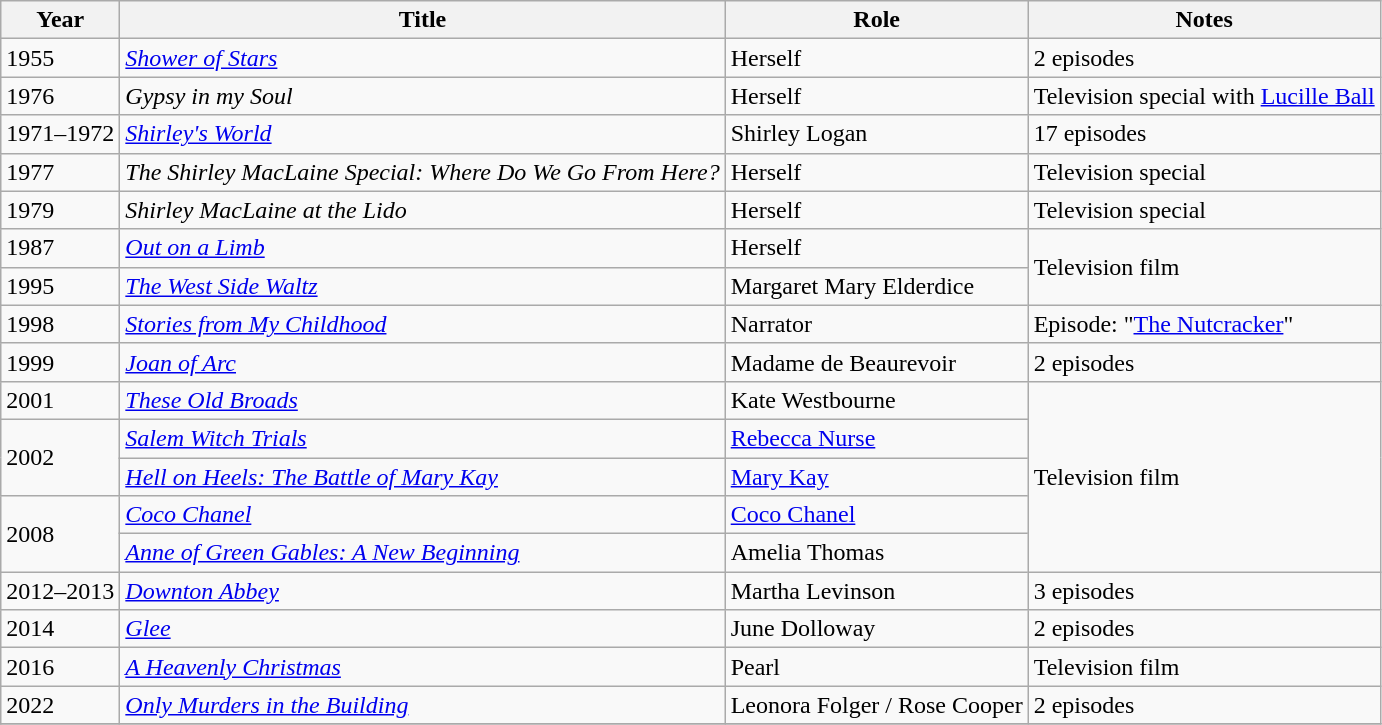<table class="wikitable sortable">
<tr>
<th>Year</th>
<th>Title</th>
<th>Role</th>
<th class="unsortable">Notes</th>
</tr>
<tr>
<td>1955</td>
<td><em><a href='#'>Shower of Stars</a></em></td>
<td>Herself</td>
<td>2 episodes</td>
</tr>
<tr>
<td>1976</td>
<td><em>Gypsy in my Soul</em></td>
<td>Herself</td>
<td>Television special with <a href='#'>Lucille Ball</a></td>
</tr>
<tr>
<td>1971–1972</td>
<td><em><a href='#'>Shirley's World</a></em></td>
<td>Shirley Logan</td>
<td>17 episodes</td>
</tr>
<tr>
<td>1977</td>
<td><em>The Shirley MacLaine Special: Where Do We Go From Here?</em></td>
<td>Herself</td>
<td>Television special</td>
</tr>
<tr>
<td>1979</td>
<td><em>Shirley MacLaine at the Lido</em></td>
<td>Herself</td>
<td>Television special</td>
</tr>
<tr>
<td>1987</td>
<td><em><a href='#'>Out on a Limb</a></em></td>
<td>Herself</td>
<td rowspan="2">Television film</td>
</tr>
<tr>
<td>1995</td>
<td><em><a href='#'>The West Side Waltz</a></em></td>
<td>Margaret Mary Elderdice</td>
</tr>
<tr>
<td>1998</td>
<td><em><a href='#'>Stories from My Childhood</a></em></td>
<td>Narrator</td>
<td>Episode: "<a href='#'>The Nutcracker</a>"</td>
</tr>
<tr>
<td>1999</td>
<td><em><a href='#'>Joan of Arc</a></em></td>
<td>Madame de Beaurevoir</td>
<td>2 episodes</td>
</tr>
<tr>
<td>2001</td>
<td><em><a href='#'>These Old Broads</a></em></td>
<td>Kate Westbourne</td>
<td rowspan=5>Television film</td>
</tr>
<tr>
<td rowspan="2">2002</td>
<td><em><a href='#'>Salem Witch Trials</a></em></td>
<td><a href='#'>Rebecca Nurse</a></td>
</tr>
<tr>
<td><em><a href='#'>Hell on Heels: The Battle of Mary Kay</a></em></td>
<td><a href='#'>Mary Kay</a></td>
</tr>
<tr>
<td rowspan="2">2008</td>
<td><em><a href='#'>Coco Chanel</a></em></td>
<td><a href='#'>Coco Chanel</a></td>
</tr>
<tr>
<td><em><a href='#'>Anne of Green Gables: A New Beginning</a></em></td>
<td>Amelia Thomas</td>
</tr>
<tr>
<td>2012–2013</td>
<td><em><a href='#'>Downton Abbey</a></em></td>
<td>Martha Levinson</td>
<td>3 episodes</td>
</tr>
<tr>
<td>2014</td>
<td><em><a href='#'>Glee</a></em></td>
<td>June Dolloway</td>
<td>2 episodes</td>
</tr>
<tr>
<td>2016</td>
<td><em><a href='#'>A Heavenly Christmas</a></em></td>
<td>Pearl</td>
<td>Television film</td>
</tr>
<tr>
<td>2022</td>
<td><em><a href='#'>Only Murders in the Building</a></em></td>
<td>Leonora Folger / Rose Cooper</td>
<td>2 episodes</td>
</tr>
<tr>
</tr>
</table>
